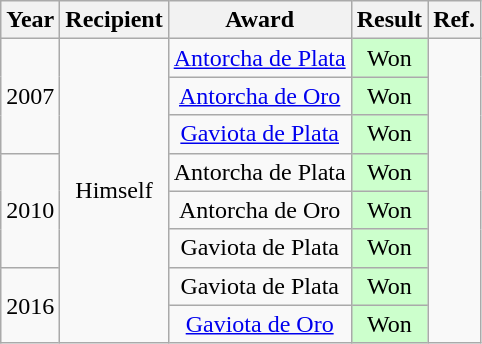<table class="wikitable">
<tr>
<th align="center">Year</th>
<th align="center">Recipient</th>
<th align="center">Award</th>
<th align="center">Result</th>
<th align="center">Ref.</th>
</tr>
<tr>
<td align="center" rowspan="3">2007</td>
<td rowspan="8" align="center">Himself</td>
<td align="center"><a href='#'>Antorcha de Plata</a></td>
<td align="center" style="background-color: #CFC">Won</td>
<td align="center" rowspan="8"></td>
</tr>
<tr>
<td align="center"><a href='#'>Antorcha de Oro</a></td>
<td align="center" style="background-color: #CFC">Won</td>
</tr>
<tr>
<td align="center"><a href='#'>Gaviota de Plata</a></td>
<td align="center" style="background-color: #CFC">Won</td>
</tr>
<tr>
<td align="center" rowspan="3">2010</td>
<td align="center">Antorcha de Plata</td>
<td align="center" style="background-color: #CFC">Won</td>
</tr>
<tr>
<td align="center">Antorcha de Oro</td>
<td align="center" style="background-color: #CFC">Won</td>
</tr>
<tr>
<td align="center">Gaviota de Plata</td>
<td align="center" style="background-color: #CFC">Won</td>
</tr>
<tr>
<td align="center" rowspan="2">2016</td>
<td align="center">Gaviota de Plata</td>
<td align="center" style="background-color: #CFC">Won</td>
</tr>
<tr>
<td align="center"><a href='#'>Gaviota de Oro</a></td>
<td align="center" style="background-color: #CFC">Won</td>
</tr>
</table>
